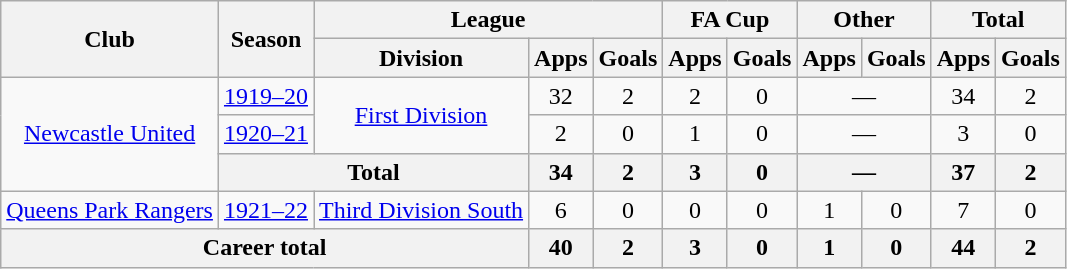<table class="wikitable" style="text-align: center">
<tr>
<th rowspan="2">Club</th>
<th rowspan="2">Season</th>
<th colspan="3">League</th>
<th colspan="2">FA Cup</th>
<th colspan="2">Other</th>
<th colspan="2">Total</th>
</tr>
<tr>
<th>Division</th>
<th>Apps</th>
<th>Goals</th>
<th>Apps</th>
<th>Goals</th>
<th>Apps</th>
<th>Goals</th>
<th>Apps</th>
<th>Goals</th>
</tr>
<tr>
<td rowspan="3"><a href='#'>Newcastle United</a></td>
<td><a href='#'>1919–20</a></td>
<td rowspan="2"><a href='#'>First Division</a></td>
<td>32</td>
<td>2</td>
<td>2</td>
<td>0</td>
<td colspan="2">―</td>
<td>34</td>
<td>2</td>
</tr>
<tr>
<td><a href='#'>1920–21</a></td>
<td>2</td>
<td>0</td>
<td>1</td>
<td>0</td>
<td colspan="2">―</td>
<td>3</td>
<td>0</td>
</tr>
<tr>
<th colspan="2">Total</th>
<th>34</th>
<th>2</th>
<th>3</th>
<th>0</th>
<th colspan="2">―</th>
<th>37</th>
<th>2</th>
</tr>
<tr>
<td><a href='#'>Queens Park Rangers</a></td>
<td><a href='#'>1921–22</a></td>
<td><a href='#'>Third Division South</a></td>
<td>6</td>
<td>0</td>
<td>0</td>
<td>0</td>
<td>1</td>
<td>0</td>
<td>7</td>
<td>0</td>
</tr>
<tr>
<th colspan="3">Career total</th>
<th>40</th>
<th>2</th>
<th>3</th>
<th>0</th>
<th>1</th>
<th>0</th>
<th>44</th>
<th>2</th>
</tr>
</table>
